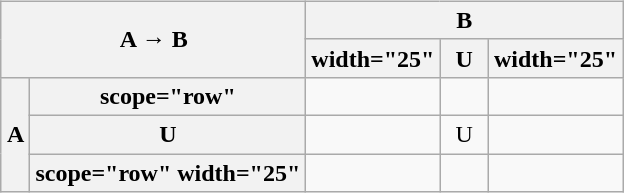<table style="border-spacing: 10px 0;" align="center">
<tr valign="bottom">
<td><br><table class="wikitable" style="text-align:center;">
<tr>
<th rowspan="2" colspan="2">A → B</th>
<th colspan="3">B</th>
</tr>
<tr>
<th>width="25" </th>
<th width="25">U</th>
<th>width="25" </th>
</tr>
<tr>
<th rowspan="3">A</th>
<th>scope="row" </th>
<td></td>
<td></td>
<td></td>
</tr>
<tr>
<th scope="row">U</th>
<td></td>
<td>U</td>
<td></td>
</tr>
<tr>
<th>scope="row" width="25" </th>
<td></td>
<td></td>
<td></td>
</tr>
</table>
</td>
</tr>
</table>
